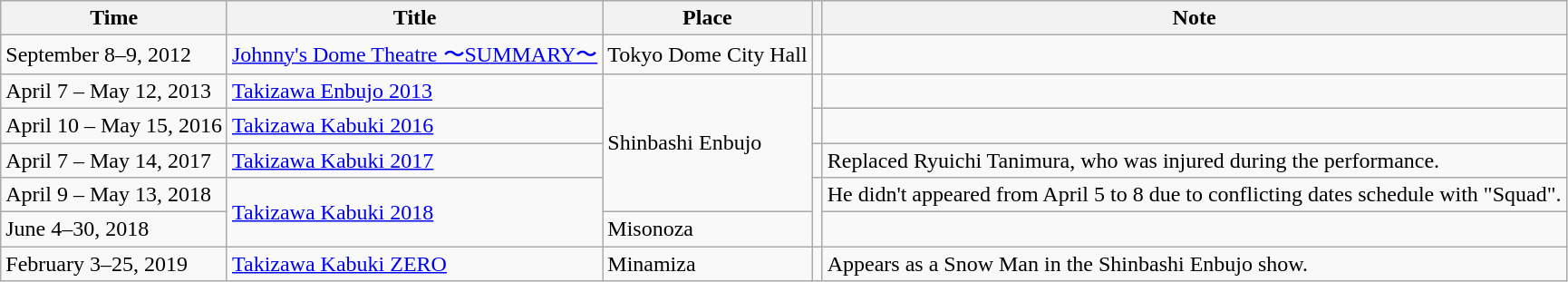<table class="wikitable plainrowheaders">
<tr>
<th scope="col">Time</th>
<th scope="col">Title</th>
<th scope="col">Place</th>
<th scope="col"></th>
<th scope="col">Note</th>
</tr>
<tr>
<td>September 8–9, 2012</td>
<td><a href='#'>Johnny's Dome Theatre 〜SUMMARY〜</a></td>
<td>Tokyo Dome City Hall</td>
<td style="text-align:center"></td>
<td></td>
</tr>
<tr>
<td>April 7 – May 12, 2013</td>
<td><a href='#'>Takizawa Enbujo 2013</a></td>
<td rowspan="4">Shinbashi Enbujo</td>
<td style="text-align:center"></td>
<td></td>
</tr>
<tr>
<td>April 10 – May 15, 2016</td>
<td><a href='#'>Takizawa Kabuki 2016</a></td>
<td style="text-align:center"></td>
<td></td>
</tr>
<tr>
<td>April 7 – May 14, 2017</td>
<td><a href='#'>Takizawa Kabuki 2017</a></td>
<td style="text-align:center"></td>
<td>Replaced Ryuichi Tanimura, who was injured during the performance.</td>
</tr>
<tr>
<td>April 9 – May 13, 2018</td>
<td rowspan="2"><a href='#'>Takizawa Kabuki 2018</a></td>
<td style="text-align:center" rowspan="2"></td>
<td>He didn't appeared from April 5 to 8 due to conflicting dates schedule with "Squad".</td>
</tr>
<tr>
<td>June 4–30, 2018</td>
<td>Misonoza</td>
<td></td>
</tr>
<tr>
<td>February 3–25, 2019</td>
<td><a href='#'>Takizawa Kabuki ZERO</a></td>
<td>Minamiza</td>
<td style="text-align:center"></td>
<td>Appears as a Snow Man in the Shinbashi Enbujo show.</td>
</tr>
</table>
